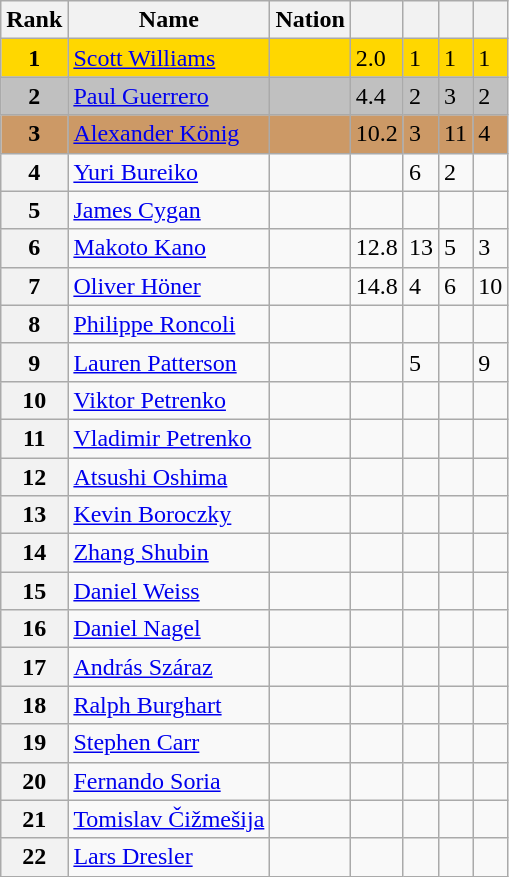<table class="wikitable sortable">
<tr>
<th>Rank</th>
<th>Name</th>
<th>Nation</th>
<th></th>
<th></th>
<th></th>
<th></th>
</tr>
<tr bgcolor=gold>
<td align=center><strong>1</strong></td>
<td><a href='#'>Scott Williams</a></td>
<td></td>
<td>2.0</td>
<td>1</td>
<td>1</td>
<td>1</td>
</tr>
<tr bgcolor=silver>
<td align=center><strong>2</strong></td>
<td><a href='#'>Paul Guerrero</a></td>
<td></td>
<td>4.4</td>
<td>2</td>
<td>3</td>
<td>2</td>
</tr>
<tr bgcolor=cc9966>
<td align=center><strong>3</strong></td>
<td><a href='#'>Alexander König</a></td>
<td></td>
<td>10.2</td>
<td>3</td>
<td>11</td>
<td>4</td>
</tr>
<tr>
<th>4</th>
<td><a href='#'>Yuri Bureiko</a></td>
<td></td>
<td></td>
<td>6</td>
<td>2</td>
<td></td>
</tr>
<tr>
<th>5</th>
<td><a href='#'>James Cygan</a></td>
<td></td>
<td></td>
<td></td>
<td></td>
<td></td>
</tr>
<tr>
<th>6</th>
<td><a href='#'>Makoto Kano</a></td>
<td></td>
<td>12.8</td>
<td>13</td>
<td>5</td>
<td>3</td>
</tr>
<tr>
<th>7</th>
<td><a href='#'>Oliver Höner</a></td>
<td></td>
<td>14.8</td>
<td>4</td>
<td>6</td>
<td>10</td>
</tr>
<tr>
<th>8</th>
<td><a href='#'>Philippe Roncoli</a></td>
<td></td>
<td></td>
<td></td>
<td></td>
<td></td>
</tr>
<tr>
<th>9</th>
<td><a href='#'>Lauren Patterson</a></td>
<td></td>
<td></td>
<td>5</td>
<td></td>
<td>9</td>
</tr>
<tr>
<th>10</th>
<td><a href='#'>Viktor Petrenko</a></td>
<td></td>
<td></td>
<td></td>
<td></td>
<td></td>
</tr>
<tr>
<th>11</th>
<td><a href='#'>Vladimir Petrenko</a></td>
<td></td>
<td></td>
<td></td>
<td></td>
<td></td>
</tr>
<tr>
<th>12</th>
<td><a href='#'>Atsushi Oshima</a></td>
<td></td>
<td></td>
<td></td>
<td></td>
<td></td>
</tr>
<tr>
<th>13</th>
<td><a href='#'>Kevin Boroczky</a></td>
<td></td>
<td></td>
<td></td>
<td></td>
<td></td>
</tr>
<tr>
<th>14</th>
<td><a href='#'>Zhang Shubin</a></td>
<td></td>
<td></td>
<td></td>
<td></td>
<td></td>
</tr>
<tr>
<th>15</th>
<td><a href='#'>Daniel Weiss</a></td>
<td></td>
<td></td>
<td></td>
<td></td>
<td></td>
</tr>
<tr>
<th>16</th>
<td><a href='#'>Daniel Nagel</a></td>
<td></td>
<td></td>
<td></td>
<td></td>
<td></td>
</tr>
<tr>
<th>17</th>
<td><a href='#'>András Száraz</a></td>
<td></td>
<td></td>
<td></td>
<td></td>
<td></td>
</tr>
<tr>
<th>18</th>
<td><a href='#'>Ralph Burghart</a></td>
<td></td>
<td></td>
<td></td>
<td></td>
<td></td>
</tr>
<tr>
<th>19</th>
<td><a href='#'>Stephen Carr</a></td>
<td></td>
<td></td>
<td></td>
<td></td>
<td></td>
</tr>
<tr>
<th>20</th>
<td><a href='#'>Fernando Soria</a></td>
<td></td>
<td></td>
<td></td>
<td></td>
<td></td>
</tr>
<tr>
<th>21</th>
<td><a href='#'>Tomislav Čižmešija</a></td>
<td></td>
<td></td>
<td></td>
<td></td>
<td></td>
</tr>
<tr>
<th>22</th>
<td><a href='#'>Lars Dresler</a></td>
<td></td>
<td></td>
<td></td>
<td></td>
<td></td>
</tr>
</table>
